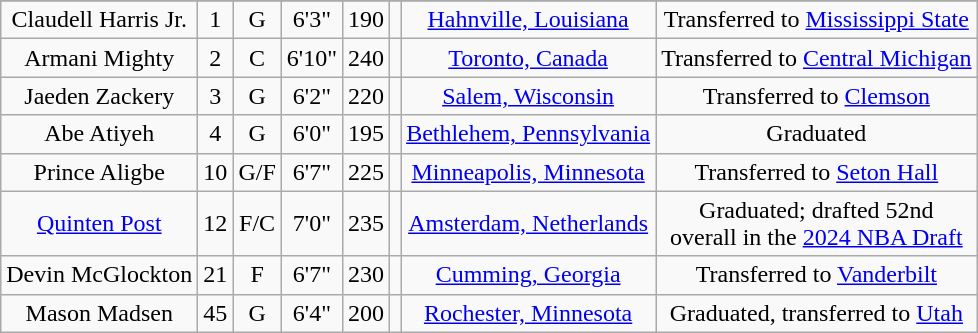<table class="wikitable sortable" style="text-align:center;">
<tr align=center>
</tr>
<tr>
<td>Claudell Harris Jr.</td>
<td>1</td>
<td>G</td>
<td>6'3"</td>
<td>190</td>
<td></td>
<td><a href='#'>Hahnville, Louisiana</a></td>
<td>Transferred to <a href='#'>Mississippi State</a></td>
</tr>
<tr>
<td>Armani Mighty</td>
<td>2</td>
<td>C</td>
<td>6'10"</td>
<td>240</td>
<td></td>
<td><a href='#'>Toronto, Canada</a></td>
<td>Transferred to <a href='#'>Central Michigan</a></td>
</tr>
<tr>
<td>Jaeden Zackery</td>
<td>3</td>
<td>G</td>
<td>6'2"</td>
<td>220</td>
<td></td>
<td><a href='#'>Salem, Wisconsin</a></td>
<td>Transferred to <a href='#'>Clemson</a></td>
</tr>
<tr>
<td>Abe Atiyeh</td>
<td>4</td>
<td>G</td>
<td>6'0"</td>
<td>195</td>
<td></td>
<td><a href='#'>Bethlehem, Pennsylvania</a></td>
<td>Graduated</td>
</tr>
<tr>
<td>Prince Aligbe</td>
<td>10</td>
<td>G/F</td>
<td>6'7"</td>
<td>225</td>
<td></td>
<td><a href='#'>Minneapolis, Minnesota</a></td>
<td>Transferred to <a href='#'>Seton Hall</a></td>
</tr>
<tr>
<td><a href='#'>Quinten Post</a></td>
<td>12</td>
<td>F/C</td>
<td>7'0"</td>
<td>235</td>
<td></td>
<td><a href='#'>Amsterdam, Netherlands</a></td>
<td>Graduated; drafted 52nd<br>overall in the <a href='#'>2024 NBA Draft</a></td>
</tr>
<tr>
<td>Devin McGlockton</td>
<td>21</td>
<td>F</td>
<td>6'7"</td>
<td>230</td>
<td></td>
<td><a href='#'>Cumming, Georgia</a></td>
<td>Transferred to <a href='#'>Vanderbilt</a></td>
</tr>
<tr>
<td>Mason Madsen</td>
<td>45</td>
<td>G</td>
<td>6'4"</td>
<td>200</td>
<td></td>
<td><a href='#'>Rochester, Minnesota</a></td>
<td>Graduated, transferred to <a href='#'>Utah</a></td>
</tr>
</table>
